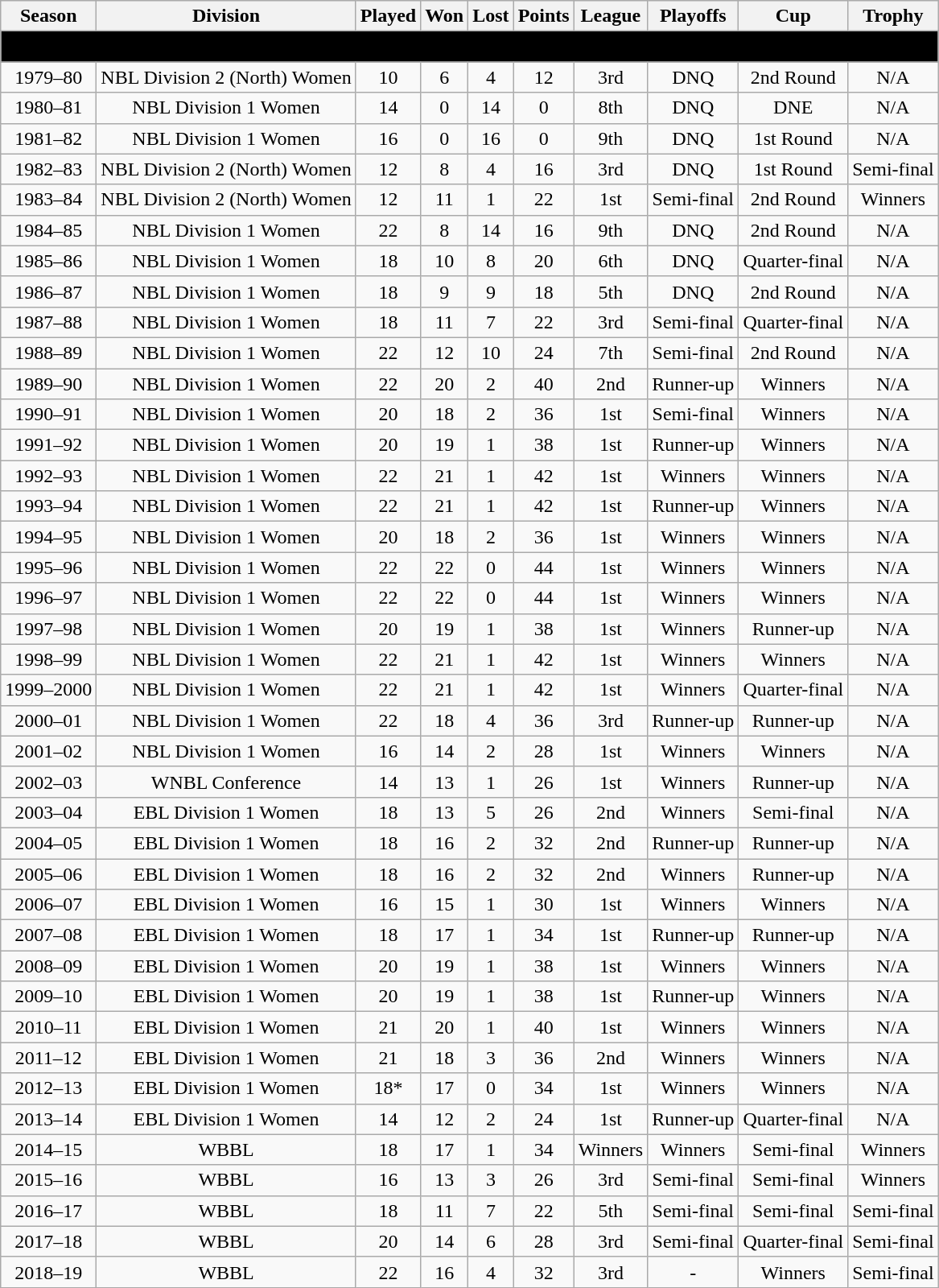<table class="wikitable" style="text-align: center;">
<tr bgcolor="#efefef">
<th>Season</th>
<th>Division</th>
<th>Played</th>
<th>Won</th>
<th>Lost</th>
<th>Points</th>
<th>League</th>
<th>Playoffs</th>
<th>Cup</th>
<th>Trophy</th>
</tr>
<tr>
<td colspan="10" align=center bgcolor="black"><span><strong>City of Sheffield Hatters</strong></span></td>
</tr>
<tr>
<td>1979–80</td>
<td>NBL Division 2 (North) Women</td>
<td>10</td>
<td>6</td>
<td>4</td>
<td>12</td>
<td>3rd</td>
<td>DNQ</td>
<td>2nd Round</td>
<td>N/A</td>
</tr>
<tr>
<td>1980–81</td>
<td>NBL Division 1 Women</td>
<td>14</td>
<td>0</td>
<td>14</td>
<td>0</td>
<td>8th</td>
<td>DNQ</td>
<td>DNE</td>
<td>N/A</td>
</tr>
<tr>
<td>1981–82</td>
<td>NBL Division 1 Women</td>
<td>16</td>
<td>0</td>
<td>16</td>
<td>0</td>
<td>9th</td>
<td>DNQ</td>
<td>1st Round</td>
<td>N/A</td>
</tr>
<tr>
<td>1982–83</td>
<td>NBL Division 2 (North) Women</td>
<td>12</td>
<td>8</td>
<td>4</td>
<td>16</td>
<td>3rd</td>
<td>DNQ</td>
<td>1st Round</td>
<td>Semi-final</td>
</tr>
<tr>
<td>1983–84</td>
<td>NBL Division 2 (North) Women</td>
<td>12</td>
<td>11</td>
<td>1</td>
<td>22</td>
<td>1st</td>
<td>Semi-final</td>
<td>2nd Round</td>
<td>Winners</td>
</tr>
<tr>
<td>1984–85</td>
<td>NBL Division 1 Women</td>
<td>22</td>
<td>8</td>
<td>14</td>
<td>16</td>
<td>9th</td>
<td>DNQ</td>
<td>2nd Round</td>
<td>N/A</td>
</tr>
<tr>
<td>1985–86</td>
<td>NBL Division 1 Women</td>
<td>18</td>
<td>10</td>
<td>8</td>
<td>20</td>
<td>6th</td>
<td>DNQ</td>
<td>Quarter-final</td>
<td>N/A</td>
</tr>
<tr>
<td>1986–87</td>
<td>NBL Division 1 Women</td>
<td>18</td>
<td>9</td>
<td>9</td>
<td>18</td>
<td>5th</td>
<td>DNQ</td>
<td>2nd Round</td>
<td>N/A</td>
</tr>
<tr>
<td>1987–88</td>
<td>NBL Division 1 Women</td>
<td>18</td>
<td>11</td>
<td>7</td>
<td>22</td>
<td>3rd</td>
<td>Semi-final</td>
<td>Quarter-final</td>
<td>N/A</td>
</tr>
<tr>
<td>1988–89</td>
<td>NBL Division 1 Women</td>
<td>22</td>
<td>12</td>
<td>10</td>
<td>24</td>
<td>7th</td>
<td>Semi-final</td>
<td>2nd Round</td>
<td>N/A</td>
</tr>
<tr>
<td>1989–90</td>
<td>NBL Division 1 Women</td>
<td>22</td>
<td>20</td>
<td>2</td>
<td>40</td>
<td>2nd</td>
<td>Runner-up</td>
<td>Winners</td>
<td>N/A</td>
</tr>
<tr>
<td>1990–91</td>
<td>NBL Division 1 Women</td>
<td>20</td>
<td>18</td>
<td>2</td>
<td>36</td>
<td>1st</td>
<td>Semi-final</td>
<td>Winners</td>
<td>N/A</td>
</tr>
<tr>
<td>1991–92</td>
<td>NBL Division 1 Women</td>
<td>20</td>
<td>19</td>
<td>1</td>
<td>38</td>
<td>1st</td>
<td>Runner-up</td>
<td>Winners</td>
<td>N/A</td>
</tr>
<tr>
<td>1992–93</td>
<td>NBL Division 1 Women</td>
<td>22</td>
<td>21</td>
<td>1</td>
<td>42</td>
<td>1st</td>
<td>Winners</td>
<td>Winners</td>
<td>N/A</td>
</tr>
<tr>
<td>1993–94</td>
<td>NBL Division 1 Women</td>
<td>22</td>
<td>21</td>
<td>1</td>
<td>42</td>
<td>1st</td>
<td>Runner-up</td>
<td>Winners</td>
<td>N/A</td>
</tr>
<tr>
<td>1994–95</td>
<td>NBL Division 1 Women</td>
<td>20</td>
<td>18</td>
<td>2</td>
<td>36</td>
<td>1st</td>
<td>Winners</td>
<td>Winners</td>
<td>N/A</td>
</tr>
<tr>
<td>1995–96</td>
<td>NBL Division 1 Women</td>
<td>22</td>
<td>22</td>
<td>0</td>
<td>44</td>
<td>1st</td>
<td>Winners</td>
<td>Winners</td>
<td>N/A</td>
</tr>
<tr>
<td>1996–97</td>
<td>NBL Division 1 Women</td>
<td>22</td>
<td>22</td>
<td>0</td>
<td>44</td>
<td>1st</td>
<td>Winners</td>
<td>Winners</td>
<td>N/A</td>
</tr>
<tr>
<td>1997–98</td>
<td>NBL Division 1 Women</td>
<td>20</td>
<td>19</td>
<td>1</td>
<td>38</td>
<td>1st</td>
<td>Winners</td>
<td>Runner-up</td>
<td>N/A</td>
</tr>
<tr>
<td>1998–99</td>
<td>NBL Division 1 Women</td>
<td>22</td>
<td>21</td>
<td>1</td>
<td>42</td>
<td>1st</td>
<td>Winners</td>
<td>Winners</td>
<td>N/A</td>
</tr>
<tr>
<td>1999–2000</td>
<td>NBL Division 1 Women</td>
<td>22</td>
<td>21</td>
<td>1</td>
<td>42</td>
<td>1st</td>
<td>Winners</td>
<td>Quarter-final</td>
<td>N/A</td>
</tr>
<tr>
<td>2000–01</td>
<td>NBL Division 1 Women</td>
<td>22</td>
<td>18</td>
<td>4</td>
<td>36</td>
<td>3rd</td>
<td>Runner-up</td>
<td>Runner-up</td>
<td>N/A</td>
</tr>
<tr>
<td>2001–02</td>
<td>NBL Division 1 Women</td>
<td>16</td>
<td>14</td>
<td>2</td>
<td>28</td>
<td>1st</td>
<td>Winners</td>
<td>Winners</td>
<td>N/A</td>
</tr>
<tr>
<td>2002–03</td>
<td>WNBL Conference</td>
<td>14</td>
<td>13</td>
<td>1</td>
<td>26</td>
<td>1st</td>
<td>Winners</td>
<td>Runner-up</td>
<td>N/A</td>
</tr>
<tr>
<td>2003–04</td>
<td>EBL Division 1 Women</td>
<td>18</td>
<td>13</td>
<td>5</td>
<td>26</td>
<td>2nd</td>
<td>Winners</td>
<td>Semi-final</td>
<td>N/A</td>
</tr>
<tr>
<td>2004–05</td>
<td>EBL Division 1 Women</td>
<td>18</td>
<td>16</td>
<td>2</td>
<td>32</td>
<td>2nd</td>
<td>Runner-up</td>
<td>Runner-up</td>
<td>N/A</td>
</tr>
<tr>
<td>2005–06</td>
<td>EBL Division 1 Women</td>
<td>18</td>
<td>16</td>
<td>2</td>
<td>32</td>
<td>2nd</td>
<td>Winners</td>
<td>Runner-up</td>
<td>N/A</td>
</tr>
<tr>
<td>2006–07</td>
<td>EBL Division 1 Women</td>
<td>16</td>
<td>15</td>
<td>1</td>
<td>30</td>
<td>1st</td>
<td>Winners</td>
<td>Winners</td>
<td>N/A</td>
</tr>
<tr>
<td>2007–08</td>
<td>EBL Division 1 Women</td>
<td>18</td>
<td>17</td>
<td>1</td>
<td>34</td>
<td>1st</td>
<td>Runner-up</td>
<td>Runner-up</td>
<td>N/A</td>
</tr>
<tr>
<td>2008–09</td>
<td>EBL Division 1 Women</td>
<td>20</td>
<td>19</td>
<td>1</td>
<td>38</td>
<td>1st</td>
<td>Winners</td>
<td>Winners</td>
<td>N/A</td>
</tr>
<tr>
<td>2009–10</td>
<td>EBL Division 1 Women</td>
<td>20</td>
<td>19</td>
<td>1</td>
<td>38</td>
<td>1st</td>
<td>Runner-up</td>
<td>Winners</td>
<td>N/A</td>
</tr>
<tr>
<td>2010–11</td>
<td>EBL Division 1 Women</td>
<td>21</td>
<td>20</td>
<td>1</td>
<td>40</td>
<td>1st</td>
<td>Winners</td>
<td>Winners</td>
<td>N/A</td>
</tr>
<tr>
<td>2011–12</td>
<td>EBL Division 1 Women</td>
<td>21</td>
<td>18</td>
<td>3</td>
<td>36</td>
<td>2nd</td>
<td>Winners</td>
<td>Winners</td>
<td>N/A</td>
</tr>
<tr>
<td>2012–13</td>
<td>EBL Division 1 Women</td>
<td>18*</td>
<td>17</td>
<td>0</td>
<td>34</td>
<td>1st</td>
<td>Winners</td>
<td>Winners</td>
<td>N/A</td>
</tr>
<tr>
<td>2013–14</td>
<td>EBL Division 1 Women</td>
<td>14</td>
<td>12</td>
<td>2</td>
<td>24</td>
<td>1st</td>
<td>Runner-up</td>
<td>Quarter-final</td>
<td>N/A</td>
</tr>
<tr>
<td>2014–15</td>
<td>WBBL</td>
<td>18</td>
<td>17</td>
<td>1</td>
<td>34</td>
<td>Winners</td>
<td>Winners</td>
<td>Semi-final</td>
<td>Winners</td>
</tr>
<tr>
<td>2015–16</td>
<td>WBBL</td>
<td>16</td>
<td>13</td>
<td>3</td>
<td>26</td>
<td>3rd</td>
<td>Semi-final</td>
<td>Semi-final</td>
<td>Winners</td>
</tr>
<tr>
<td>2016–17</td>
<td>WBBL</td>
<td>18</td>
<td>11</td>
<td>7</td>
<td>22</td>
<td>5th</td>
<td>Semi-final</td>
<td>Semi-final</td>
<td>Semi-final</td>
</tr>
<tr>
<td>2017–18</td>
<td>WBBL</td>
<td>20</td>
<td>14</td>
<td>6</td>
<td>28</td>
<td>3rd</td>
<td>Semi-final</td>
<td>Quarter-final</td>
<td>Semi-final</td>
</tr>
<tr>
<td>2018–19</td>
<td>WBBL</td>
<td>22</td>
<td>16</td>
<td>4</td>
<td>32</td>
<td>3rd</td>
<td>-</td>
<td>Winners</td>
<td>Semi-final</td>
</tr>
</table>
